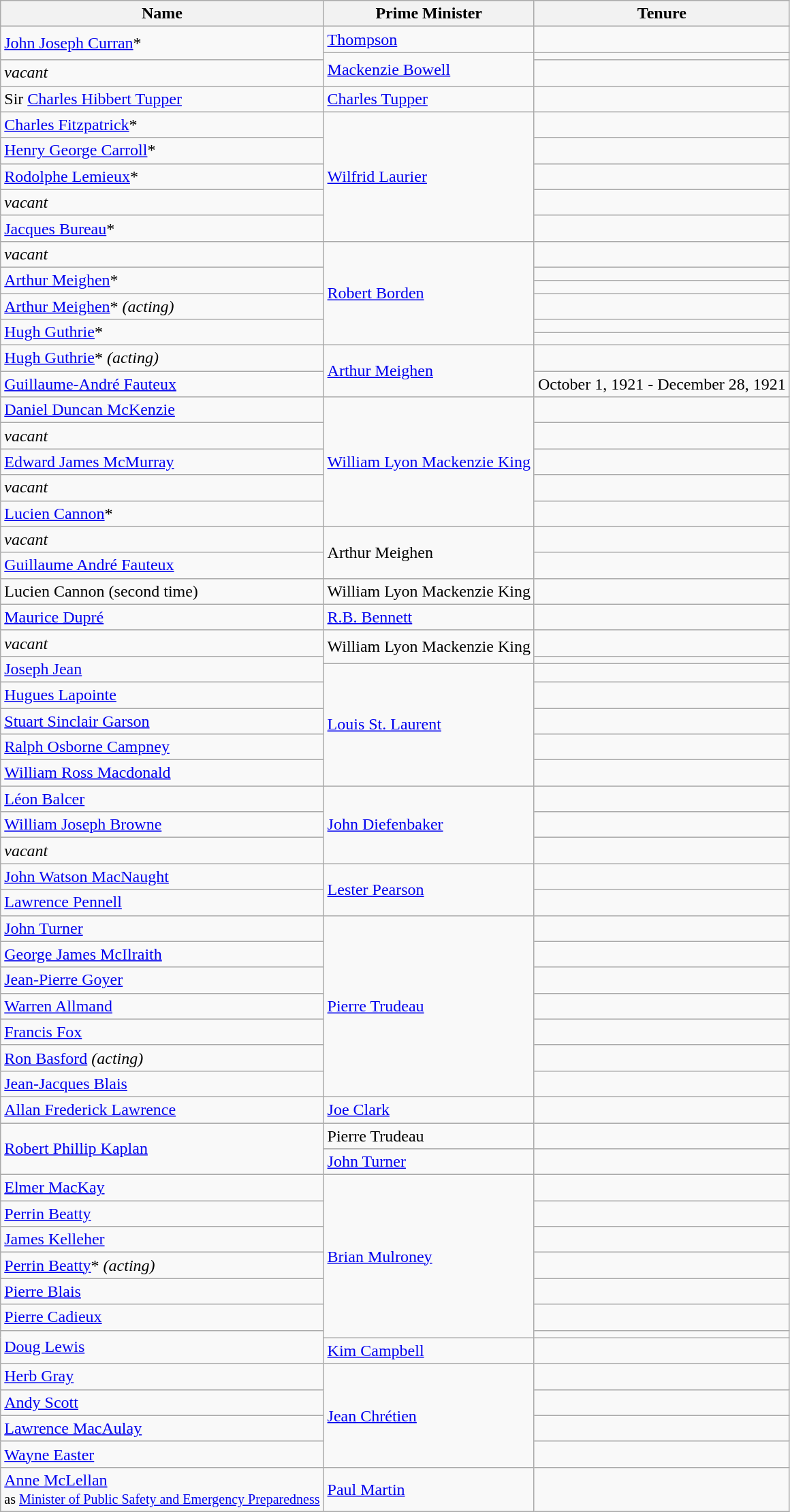<table class="wikitable sortable">
<tr>
<th>Name</th>
<th>Prime Minister</th>
<th>Tenure</th>
</tr>
<tr>
<td rowspan="2"><a href='#'>John Joseph Curran</a>*</td>
<td><a href='#'>Thompson</a></td>
<td></td>
</tr>
<tr>
<td rowspan="2"><a href='#'>Mackenzie Bowell</a></td>
<td></td>
</tr>
<tr>
<td><em>vacant</em></td>
<td></td>
</tr>
<tr>
<td>Sir <a href='#'>Charles Hibbert Tupper</a></td>
<td><a href='#'>Charles Tupper</a></td>
<td></td>
</tr>
<tr>
<td><a href='#'>Charles Fitzpatrick</a>*</td>
<td rowspan="5"><a href='#'>Wilfrid Laurier</a></td>
<td></td>
</tr>
<tr>
<td><a href='#'>Henry George Carroll</a>*</td>
<td></td>
</tr>
<tr>
<td><a href='#'>Rodolphe Lemieux</a>*</td>
<td></td>
</tr>
<tr>
<td><em>vacant</em></td>
<td></td>
</tr>
<tr>
<td><a href='#'>Jacques Bureau</a>*</td>
<td></td>
</tr>
<tr>
<td><em>vacant</em></td>
<td rowspan="6"><a href='#'>Robert Borden</a></td>
<td></td>
</tr>
<tr>
<td rowspan="2"><a href='#'>Arthur Meighen</a>*</td>
<td></td>
</tr>
<tr>
<td></td>
</tr>
<tr>
<td><a href='#'>Arthur Meighen</a>* <em>(acting)</em></td>
<td></td>
</tr>
<tr>
<td rowspan="2"><a href='#'>Hugh Guthrie</a>*</td>
<td></td>
</tr>
<tr>
<td></td>
</tr>
<tr>
<td><a href='#'>Hugh Guthrie</a>* <em>(acting)</em></td>
<td rowspan="2"><a href='#'>Arthur Meighen</a></td>
<td></td>
</tr>
<tr>
<td><a href='#'>Guillaume-André Fauteux</a></td>
<td>October 1, 1921 - December 28, 1921</td>
</tr>
<tr>
<td><a href='#'>Daniel Duncan McKenzie</a></td>
<td rowspan="5"><a href='#'>William Lyon Mackenzie King</a></td>
<td></td>
</tr>
<tr>
<td><em>vacant</em></td>
<td></td>
</tr>
<tr>
<td><a href='#'>Edward James McMurray</a></td>
<td></td>
</tr>
<tr>
<td><em>vacant</em></td>
<td></td>
</tr>
<tr>
<td><a href='#'>Lucien Cannon</a>*</td>
<td></td>
</tr>
<tr>
<td><em>vacant</em></td>
<td rowspan="2">Arthur Meighen</td>
<td></td>
</tr>
<tr>
<td><a href='#'>Guillaume André Fauteux</a></td>
<td></td>
</tr>
<tr>
<td>Lucien Cannon (second time)</td>
<td>William Lyon Mackenzie King</td>
<td></td>
</tr>
<tr>
<td><a href='#'>Maurice Dupré</a></td>
<td><a href='#'>R.B. Bennett</a></td>
<td></td>
</tr>
<tr>
<td><em>vacant</em></td>
<td rowspan="2">William Lyon Mackenzie King</td>
<td></td>
</tr>
<tr>
<td rowspan="2"><a href='#'>Joseph Jean</a></td>
<td></td>
</tr>
<tr>
<td rowspan="5"><a href='#'>Louis St. Laurent</a></td>
<td></td>
</tr>
<tr>
<td><a href='#'>Hugues Lapointe</a></td>
<td></td>
</tr>
<tr>
<td><a href='#'>Stuart Sinclair Garson</a></td>
<td></td>
</tr>
<tr>
<td><a href='#'>Ralph Osborne Campney</a></td>
<td></td>
</tr>
<tr>
<td><a href='#'>William Ross Macdonald</a></td>
<td></td>
</tr>
<tr>
<td><a href='#'>Léon Balcer</a></td>
<td rowspan="3"><a href='#'>John Diefenbaker</a></td>
<td></td>
</tr>
<tr>
<td><a href='#'>William Joseph Browne</a></td>
<td></td>
</tr>
<tr>
<td><em>vacant</em></td>
<td></td>
</tr>
<tr>
<td><a href='#'>John Watson MacNaught</a></td>
<td rowspan="2"><a href='#'>Lester Pearson</a></td>
<td></td>
</tr>
<tr>
<td><a href='#'>Lawrence Pennell</a></td>
<td></td>
</tr>
<tr>
<td><a href='#'>John Turner</a></td>
<td rowspan="7"><a href='#'>Pierre Trudeau</a></td>
<td></td>
</tr>
<tr>
<td><a href='#'>George James McIlraith</a></td>
<td></td>
</tr>
<tr>
<td><a href='#'>Jean-Pierre Goyer</a></td>
<td></td>
</tr>
<tr>
<td><a href='#'>Warren Allmand</a></td>
<td></td>
</tr>
<tr>
<td><a href='#'>Francis Fox</a></td>
<td></td>
</tr>
<tr>
<td><a href='#'>Ron Basford</a> <em>(acting)</em></td>
<td></td>
</tr>
<tr>
<td><a href='#'>Jean-Jacques Blais</a></td>
<td></td>
</tr>
<tr>
<td><a href='#'>Allan Frederick Lawrence</a></td>
<td><a href='#'>Joe Clark</a></td>
<td></td>
</tr>
<tr>
<td rowspan="2"><a href='#'>Robert Phillip Kaplan</a></td>
<td>Pierre Trudeau</td>
<td></td>
</tr>
<tr>
<td><a href='#'>John Turner</a></td>
<td></td>
</tr>
<tr>
<td><a href='#'>Elmer MacKay</a></td>
<td rowspan="7"><a href='#'>Brian Mulroney</a></td>
<td></td>
</tr>
<tr>
<td><a href='#'>Perrin Beatty</a></td>
<td></td>
</tr>
<tr>
<td><a href='#'>James Kelleher</a></td>
<td></td>
</tr>
<tr>
<td><a href='#'>Perrin Beatty</a>* <em>(acting)</em></td>
<td></td>
</tr>
<tr>
<td><a href='#'>Pierre Blais</a></td>
<td></td>
</tr>
<tr>
<td><a href='#'>Pierre Cadieux</a></td>
<td></td>
</tr>
<tr>
<td rowspan="2"><a href='#'>Doug Lewis</a></td>
<td></td>
</tr>
<tr>
<td><a href='#'>Kim Campbell</a></td>
<td></td>
</tr>
<tr>
<td><a href='#'>Herb Gray</a></td>
<td rowspan="4"><a href='#'>Jean Chrétien</a></td>
<td></td>
</tr>
<tr>
<td><a href='#'>Andy Scott</a></td>
<td></td>
</tr>
<tr>
<td><a href='#'>Lawrence MacAulay</a></td>
<td></td>
</tr>
<tr>
<td><a href='#'>Wayne Easter</a></td>
<td></td>
</tr>
<tr>
<td><a href='#'>Anne McLellan</a><br><small>as <a href='#'>Minister of Public Safety and Emergency Preparedness</a></small></td>
<td><a href='#'>Paul Martin</a></td>
<td></td>
</tr>
</table>
